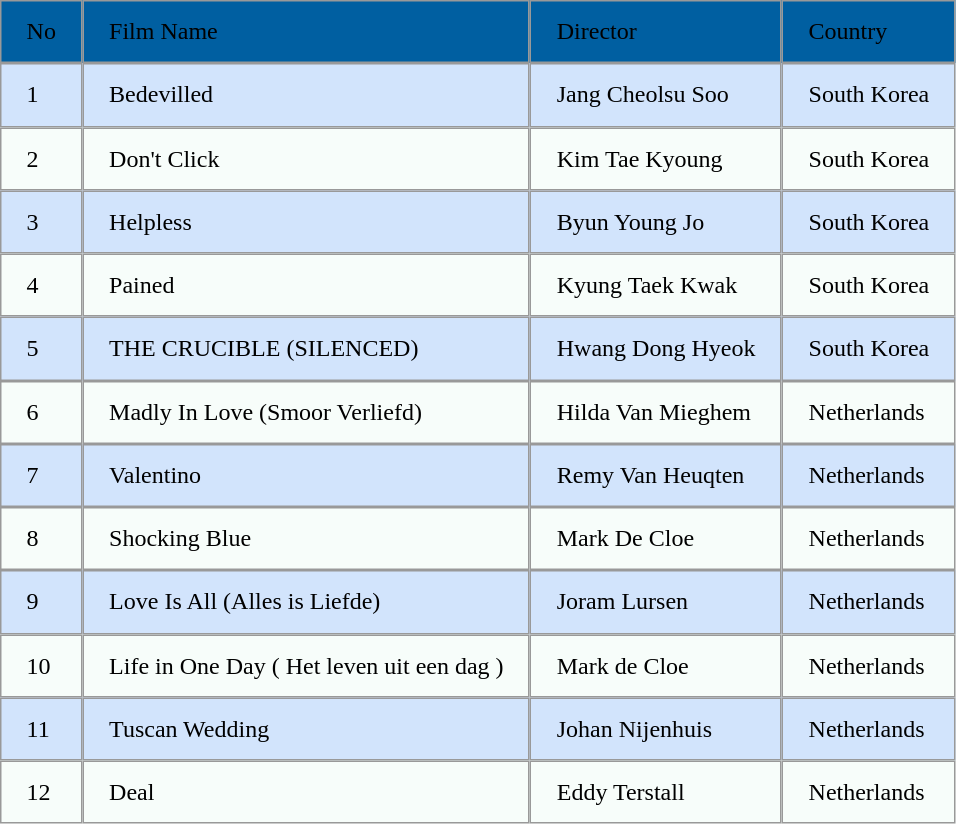<table style="border-spacing:0;">
<tr>
<td style="background-color:#005fa1;border:0.05pt solid #999999;padding-top:0.116in;padding-bottom:0.116in;padding-left:0.1743in;padding-right:0.1743in;"><div>No</div></td>
<td style="background-color:#005fa1;border:0.05pt solid #999999;padding-top:0.116in;padding-bottom:0.116in;padding-left:0.1743in;padding-right:0.1743in;">Film Name</td>
<td style="background-color:#005fa1;border:0.05pt solid #999999;padding-top:0.116in;padding-bottom:0.116in;padding-left:0.1743in;padding-right:0.1743in;">Director</td>
<td style="background-color:#005fa1;border:0.05pt solid #999999;padding-top:0.116in;padding-bottom:0.116in;padding-left:0.1743in;padding-right:0.1743in;">Country</td>
</tr>
<tr>
<td style="background-color:#d2e4fc;border:0.05pt solid #999999;padding-top:0.116in;padding-bottom:0.116in;padding-left:0.1743in;padding-right:0.1743in;"><div>1</div></td>
<td style="background-color:#d2e4fc;border:0.05pt solid #999999;padding-top:0.116in;padding-bottom:0.116in;padding-left:0.1743in;padding-right:0.1743in;">Bedevilled</td>
<td style="background-color:#d2e4fc;border:0.05pt solid #999999;padding-top:0.116in;padding-bottom:0.116in;padding-left:0.1743in;padding-right:0.1743in;">Jang Cheolsu Soo</td>
<td style="background-color:#d2e4fc;border:0.05pt solid #999999;padding-top:0.116in;padding-bottom:0.116in;padding-left:0.1743in;padding-right:0.1743in;">South Korea</td>
</tr>
<tr>
<td style="background-color:#f7fdfa;border:0.05pt solid #999999;padding-top:0.116in;padding-bottom:0.116in;padding-left:0.1743in;padding-right:0.1743in;"><div>2</div></td>
<td style="background-color:#f7fdfa;border:0.05pt solid #999999;padding-top:0.116in;padding-bottom:0.116in;padding-left:0.1743in;padding-right:0.1743in;">Don't Click</td>
<td style="background-color:#f7fdfa;border:0.05pt solid #999999;padding-top:0.116in;padding-bottom:0.116in;padding-left:0.1743in;padding-right:0.1743in;">Kim Tae Kyoung</td>
<td style="background-color:#f7fdfa;border:0.05pt solid #999999;padding-top:0.116in;padding-bottom:0.116in;padding-left:0.1743in;padding-right:0.1743in;">South Korea</td>
</tr>
<tr>
<td style="background-color:#d2e4fc;border:0.05pt solid #999999;padding-top:0.116in;padding-bottom:0.116in;padding-left:0.1743in;padding-right:0.1743in;"><div>3</div></td>
<td style="background-color:#d2e4fc;border:0.05pt solid #999999;padding-top:0.116in;padding-bottom:0.116in;padding-left:0.1743in;padding-right:0.1743in;">Helpless</td>
<td style="background-color:#d2e4fc;border:0.05pt solid #999999;padding-top:0.116in;padding-bottom:0.116in;padding-left:0.1743in;padding-right:0.1743in;">Byun Young Jo</td>
<td style="background-color:#d2e4fc;border:0.05pt solid #999999;padding-top:0.116in;padding-bottom:0.116in;padding-left:0.1743in;padding-right:0.1743in;">South Korea</td>
</tr>
<tr>
<td style="background-color:#f7fdfa;border:0.05pt solid #999999;padding-top:0.116in;padding-bottom:0.116in;padding-left:0.1743in;padding-right:0.1743in;"><div>4</div></td>
<td style="background-color:#f7fdfa;border:0.05pt solid #999999;padding-top:0.116in;padding-bottom:0.116in;padding-left:0.1743in;padding-right:0.1743in;">Pained</td>
<td style="background-color:#f7fdfa;border:0.05pt solid #999999;padding-top:0.116in;padding-bottom:0.116in;padding-left:0.1743in;padding-right:0.1743in;">Kyung Taek Kwak</td>
<td style="background-color:#f7fdfa;border:0.05pt solid #999999;padding-top:0.116in;padding-bottom:0.116in;padding-left:0.1743in;padding-right:0.1743in;">South Korea</td>
</tr>
<tr>
<td style="background-color:#d2e4fc;border:0.05pt solid #999999;padding-top:0.116in;padding-bottom:0.116in;padding-left:0.1743in;padding-right:0.1743in;"><div>5</div></td>
<td style="background-color:#d2e4fc;border:0.05pt solid #999999;padding-top:0.116in;padding-bottom:0.116in;padding-left:0.1743in;padding-right:0.1743in;">THE CRUCIBLE (SILENCED)</td>
<td style="background-color:#d2e4fc;border:0.05pt solid #999999;padding-top:0.116in;padding-bottom:0.116in;padding-left:0.1743in;padding-right:0.1743in;">Hwang Dong Hyeok</td>
<td style="background-color:#d2e4fc;border:0.05pt solid #999999;padding-top:0.116in;padding-bottom:0.116in;padding-left:0.1743in;padding-right:0.1743in;">South Korea</td>
</tr>
<tr>
<td style="background-color:#f7fdfa;border:0.05pt solid #999999;padding-top:0.116in;padding-bottom:0.116in;padding-left:0.1743in;padding-right:0.1743in;"><div>6</div></td>
<td style="background-color:#f7fdfa;border:0.05pt solid #999999;padding-top:0.116in;padding-bottom:0.116in;padding-left:0.1743in;padding-right:0.1743in;">Madly In Love (Smoor Verliefd)</td>
<td style="background-color:#f7fdfa;border:0.05pt solid #999999;padding-top:0.116in;padding-bottom:0.116in;padding-left:0.1743in;padding-right:0.1743in;">Hilda Van Mieghem</td>
<td style="background-color:#f7fdfa;border:0.05pt solid #999999;padding-top:0.116in;padding-bottom:0.116in;padding-left:0.1743in;padding-right:0.1743in;">Netherlands</td>
</tr>
<tr>
<td style="background-color:#d2e4fc;border:0.05pt solid #999999;padding-top:0.116in;padding-bottom:0.116in;padding-left:0.1743in;padding-right:0.1743in;"><div>7</div></td>
<td style="background-color:#d2e4fc;border:0.05pt solid #999999;padding-top:0.116in;padding-bottom:0.116in;padding-left:0.1743in;padding-right:0.1743in;">Valentino</td>
<td style="background-color:#d2e4fc;border:0.05pt solid #999999;padding-top:0.116in;padding-bottom:0.116in;padding-left:0.1743in;padding-right:0.1743in;">Remy Van Heuqten</td>
<td style="background-color:#d2e4fc;border:0.05pt solid #999999;padding-top:0.116in;padding-bottom:0.116in;padding-left:0.1743in;padding-right:0.1743in;">Netherlands</td>
</tr>
<tr>
<td style="background-color:#f7fdfa;border:0.05pt solid #999999;padding-top:0.116in;padding-bottom:0.116in;padding-left:0.1743in;padding-right:0.1743in;"><div>8</div></td>
<td style="background-color:#f7fdfa;border:0.05pt solid #999999;padding-top:0.116in;padding-bottom:0.116in;padding-left:0.1743in;padding-right:0.1743in;">Shocking Blue</td>
<td style="background-color:#f7fdfa;border:0.05pt solid #999999;padding-top:0.116in;padding-bottom:0.116in;padding-left:0.1743in;padding-right:0.1743in;">Mark De Cloe</td>
<td style="background-color:#f7fdfa;border:0.05pt solid #999999;padding-top:0.116in;padding-bottom:0.116in;padding-left:0.1743in;padding-right:0.1743in;">Netherlands</td>
</tr>
<tr>
<td style="background-color:#d2e4fc;border:0.05pt solid #999999;padding-top:0.116in;padding-bottom:0.116in;padding-left:0.1743in;padding-right:0.1743in;"><div>9</div></td>
<td style="background-color:#d2e4fc;border:0.05pt solid #999999;padding-top:0.116in;padding-bottom:0.116in;padding-left:0.1743in;padding-right:0.1743in;">Love Is All (Alles is Liefde)</td>
<td style="background-color:#d2e4fc;border:0.05pt solid #999999;padding-top:0.116in;padding-bottom:0.116in;padding-left:0.1743in;padding-right:0.1743in;">Joram Lursen</td>
<td style="background-color:#d2e4fc;border:0.05pt solid #999999;padding-top:0.116in;padding-bottom:0.116in;padding-left:0.1743in;padding-right:0.1743in;">Netherlands</td>
</tr>
<tr>
<td style="background-color:#f7fdfa;border:0.05pt solid #999999;padding-top:0.116in;padding-bottom:0.116in;padding-left:0.1743in;padding-right:0.1743in;"><div>10</div></td>
<td style="background-color:#f7fdfa;border:0.05pt solid #999999;padding-top:0.116in;padding-bottom:0.116in;padding-left:0.1743in;padding-right:0.1743in;">Life in One Day ( Het leven uit een dag )</td>
<td style="background-color:#f7fdfa;border:0.05pt solid #999999;padding-top:0.116in;padding-bottom:0.116in;padding-left:0.1743in;padding-right:0.1743in;">Mark de Cloe</td>
<td style="background-color:#f7fdfa;border:0.05pt solid #999999;padding-top:0.116in;padding-bottom:0.116in;padding-left:0.1743in;padding-right:0.1743in;">Netherlands</td>
</tr>
<tr>
<td style="background-color:#d2e4fc;border:0.05pt solid #999999;padding-top:0.116in;padding-bottom:0.116in;padding-left:0.1743in;padding-right:0.1743in;"><div>11</div></td>
<td style="background-color:#d2e4fc;border:0.05pt solid #999999;padding-top:0.116in;padding-bottom:0.116in;padding-left:0.1743in;padding-right:0.1743in;">Tuscan Wedding</td>
<td style="background-color:#d2e4fc;border:0.05pt solid #999999;padding-top:0.116in;padding-bottom:0.116in;padding-left:0.1743in;padding-right:0.1743in;">Johan Nijenhuis</td>
<td style="background-color:#d2e4fc;border:0.05pt solid #999999;padding-top:0.116in;padding-bottom:0.116in;padding-left:0.1743in;padding-right:0.1743in;">Netherlands</td>
</tr>
<tr>
<td style="background-color:#f7fdfa;border:0.05pt solid #999999;padding-top:0.116in;padding-bottom:0.116in;padding-left:0.1743in;padding-right:0.1743in;"><div>12</div></td>
<td style="background-color:#f7fdfa;border:0.05pt solid #999999;padding-top:0.116in;padding-bottom:0.116in;padding-left:0.1743in;padding-right:0.1743in;">Deal</td>
<td style="background-color:#f7fdfa;border:0.05pt solid #999999;padding-top:0.116in;padding-bottom:0.116in;padding-left:0.1743in;padding-right:0.1743in;">Eddy Terstall</td>
<td style="background-color:#f7fdfa;border:0.05pt solid #999999;padding-top:0.116in;padding-bottom:0.116in;padding-left:0.1743in;padding-right:0.1743in;">Netherlands</td>
</tr>
</table>
